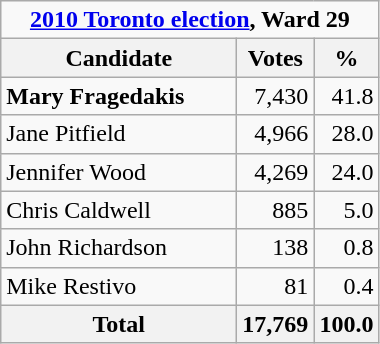<table class="wikitable">
<tr>
<td Colspan="3" align="center"><strong><a href='#'>2010 Toronto election</a>, Ward 29</strong></td>
</tr>
<tr>
<th width="150" bgcolor="#ddddff">Candidate</th>
<th bgcolor="#ddddff">Votes</th>
<th bgcolor="#ddddff">%</th>
</tr>
<tr>
<td><strong>Mary Fragedakis</strong></td>
<td align=right>7,430</td>
<td align=right>41.8</td>
</tr>
<tr>
<td>Jane Pitfield</td>
<td align=right>4,966</td>
<td align=right>28.0</td>
</tr>
<tr>
<td>Jennifer Wood</td>
<td align=right>4,269</td>
<td align=right>24.0</td>
</tr>
<tr>
<td>Chris Caldwell</td>
<td align=right>885</td>
<td align=right>5.0</td>
</tr>
<tr>
<td>John Richardson</td>
<td align=right>138</td>
<td align=right>0.8</td>
</tr>
<tr>
<td>Mike Restivo</td>
<td align=right>81</td>
<td align=right>0.4</td>
</tr>
<tr>
<th>Total</th>
<th align=right>17,769</th>
<th align=right>100.0</th>
</tr>
</table>
